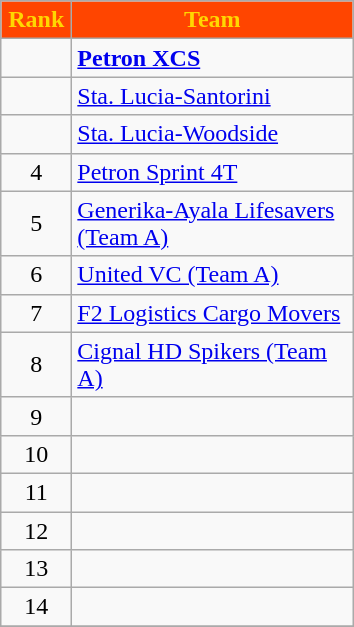<table class="wikitable" style="text-align: center;">
<tr>
<th width=40 style="background:#FF4500; color:#FFD700;">Rank</th>
<th width=180 style="background:#FF4500; color:#FFD700;">Team</th>
</tr>
<tr>
<td></td>
<td align="left"><strong><a href='#'>Petron XCS</a></strong></td>
</tr>
<tr>
<td></td>
<td align="left"><a href='#'>Sta. Lucia-Santorini</a></td>
</tr>
<tr>
<td></td>
<td align="left"><a href='#'>Sta. Lucia-Woodside</a></td>
</tr>
<tr>
<td>4</td>
<td align="left"><a href='#'>Petron Sprint 4T</a></td>
</tr>
<tr>
<td>5</td>
<td align="left"><a href='#'>Generika-Ayala Lifesavers (Team A)</a></td>
</tr>
<tr>
<td>6</td>
<td align="left"><a href='#'>United VC (Team A)</a></td>
</tr>
<tr>
<td>7</td>
<td align="left"><a href='#'>F2 Logistics Cargo Movers</a></td>
</tr>
<tr>
<td>8</td>
<td align="left"><a href='#'>Cignal HD Spikers (Team A)</a></td>
</tr>
<tr>
<td>9</td>
<td align="left"></td>
</tr>
<tr>
<td>10</td>
<td align="left"></td>
</tr>
<tr>
<td>11</td>
<td align="left"></td>
</tr>
<tr>
<td>12</td>
<td align="left"></td>
</tr>
<tr>
<td>13</td>
<td align="left"></td>
</tr>
<tr>
<td>14</td>
<td align="left"></td>
</tr>
<tr>
</tr>
</table>
